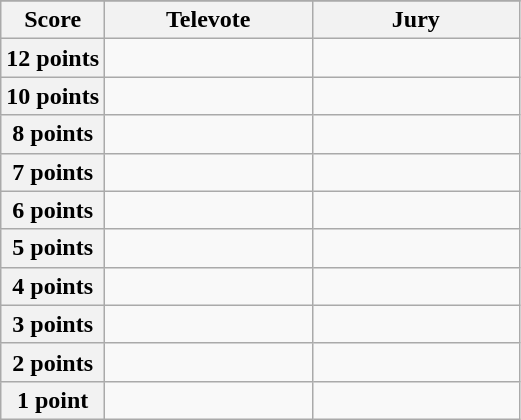<table class="wikitable">
<tr>
</tr>
<tr>
<th scope="col" width="20%">Score</th>
<th scope="col" width="40%">Televote</th>
<th scope="col" width="40%">Jury</th>
</tr>
<tr>
<th scope="row">12 points</th>
<td></td>
<td></td>
</tr>
<tr>
<th scope="row">10 points</th>
<td></td>
<td></td>
</tr>
<tr>
<th scope="row">8 points</th>
<td></td>
<td></td>
</tr>
<tr>
<th scope="row">7 points</th>
<td></td>
<td></td>
</tr>
<tr>
<th scope="row">6 points</th>
<td></td>
<td></td>
</tr>
<tr>
<th scope="row">5 points</th>
<td></td>
<td></td>
</tr>
<tr>
<th scope="row">4 points</th>
<td></td>
<td></td>
</tr>
<tr>
<th scope="row">3 points</th>
<td></td>
<td></td>
</tr>
<tr>
<th scope="row">2 points</th>
<td></td>
<td></td>
</tr>
<tr>
<th scope="row">1 point</th>
<td></td>
<td></td>
</tr>
</table>
